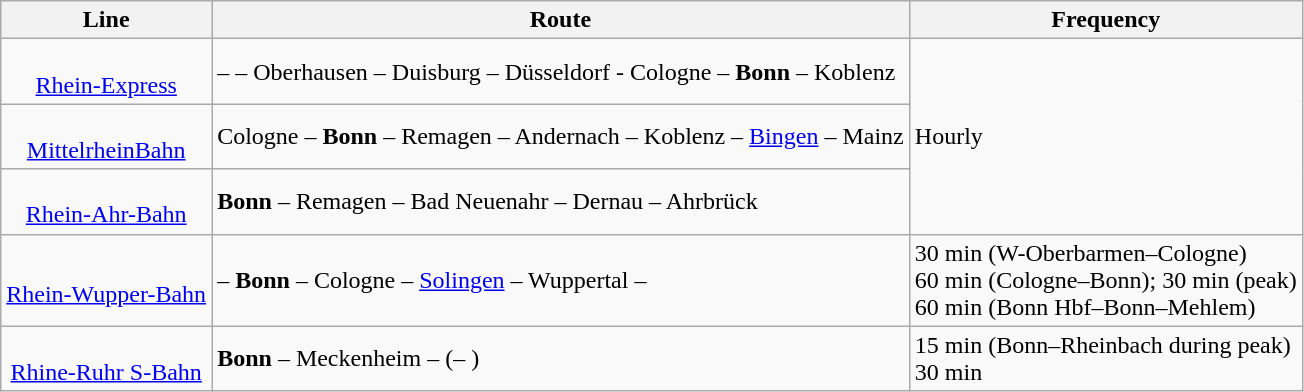<table class="wikitable">
<tr>
<th>Line</th>
<th>Route</th>
<th>Frequency</th>
</tr>
<tr>
<td align=center> <br><a href='#'>Rhein-Express</a></td>
<td> –  – Oberhausen – Duisburg – Düsseldorf - Cologne – <strong>Bonn</strong> – Koblenz</td>
<td rowspan=3>Hourly</td>
</tr>
<tr>
<td align=center><br><a href='#'>MittelrheinBahn</a></td>
<td>Cologne – <strong>Bonn</strong> – Remagen – Andernach – Koblenz – <a href='#'>Bingen</a> – Mainz</td>
</tr>
<tr>
<td align=center><br><a href='#'>Rhein-Ahr-Bahn</a></td>
<td><strong>Bonn</strong> – Remagen – Bad Neuenahr – Dernau – Ahrbrück</td>
</tr>
<tr>
<td align=center><br><a href='#'>Rhein-Wupper-Bahn</a></td>
<td> – <strong>Bonn</strong> – Cologne – <a href='#'>Solingen</a> – Wuppertal – </td>
<td>30 min (W-Oberbarmen–Cologne)<br>60 min (Cologne–Bonn); 30 min (peak)<br>60 min (Bonn Hbf–Bonn–Mehlem)</td>
</tr>
<tr>
<td align=center><br><a href='#'>Rhine-Ruhr S-Bahn</a></td>
<td><strong>Bonn</strong> – Meckenheim –  (– )</td>
<td>15 min (Bonn–Rheinbach during peak)<br>30 min</td>
</tr>
</table>
